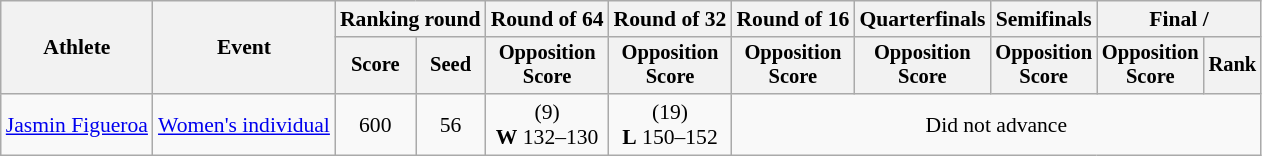<table class="wikitable" style="font-size:90%">
<tr>
<th rowspan=2>Athlete</th>
<th rowspan=2>Event</th>
<th colspan=2>Ranking round</th>
<th>Round of 64</th>
<th>Round of 32</th>
<th>Round of 16</th>
<th>Quarterfinals</th>
<th>Semifinals</th>
<th colspan=2>Final / </th>
</tr>
<tr style="font-size:95%">
<th>Score</th>
<th>Seed</th>
<th>Opposition<br>Score</th>
<th>Opposition<br>Score</th>
<th>Opposition<br>Score</th>
<th>Opposition<br>Score</th>
<th>Opposition<br>Score</th>
<th>Opposition<br>Score</th>
<th>Rank</th>
</tr>
<tr align=center>
<td align=left><a href='#'>Jasmin Figueroa</a></td>
<td align=left><a href='#'>Women's individual</a></td>
<td>600</td>
<td>56</td>
<td> (9)<br><strong>W</strong> 132–130</td>
<td> (19)<br><strong>L</strong> 150–152</td>
<td colspan=5>Did not advance</td>
</tr>
</table>
